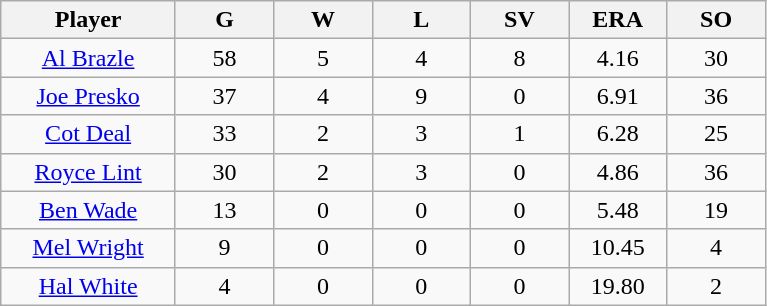<table class="wikitable sortable">
<tr>
<th bgcolor="#DDDDFF" width="16%">Player</th>
<th bgcolor="#DDDDFF" width="9%">G</th>
<th bgcolor="#DDDDFF" width="9%">W</th>
<th bgcolor="#DDDDFF" width="9%">L</th>
<th bgcolor="#DDDDFF" width="9%">SV</th>
<th bgcolor="#DDDDFF" width="9%">ERA</th>
<th bgcolor="#DDDDFF" width="9%">SO</th>
</tr>
<tr align="center">
<td><a href='#'>Al Brazle</a></td>
<td>58</td>
<td>5</td>
<td>4</td>
<td>8</td>
<td>4.16</td>
<td>30</td>
</tr>
<tr align=center>
<td><a href='#'>Joe Presko</a></td>
<td>37</td>
<td>4</td>
<td>9</td>
<td>0</td>
<td>6.91</td>
<td>36</td>
</tr>
<tr align=center>
<td><a href='#'>Cot Deal</a></td>
<td>33</td>
<td>2</td>
<td>3</td>
<td>1</td>
<td>6.28</td>
<td>25</td>
</tr>
<tr align=center>
<td><a href='#'>Royce Lint</a></td>
<td>30</td>
<td>2</td>
<td>3</td>
<td>0</td>
<td>4.86</td>
<td>36</td>
</tr>
<tr align=center>
<td><a href='#'>Ben Wade</a></td>
<td>13</td>
<td>0</td>
<td>0</td>
<td>0</td>
<td>5.48</td>
<td>19</td>
</tr>
<tr align=center>
<td><a href='#'>Mel Wright</a></td>
<td>9</td>
<td>0</td>
<td>0</td>
<td>0</td>
<td>10.45</td>
<td>4</td>
</tr>
<tr align=center>
<td><a href='#'>Hal White</a></td>
<td>4</td>
<td>0</td>
<td>0</td>
<td>0</td>
<td>19.80</td>
<td>2</td>
</tr>
</table>
